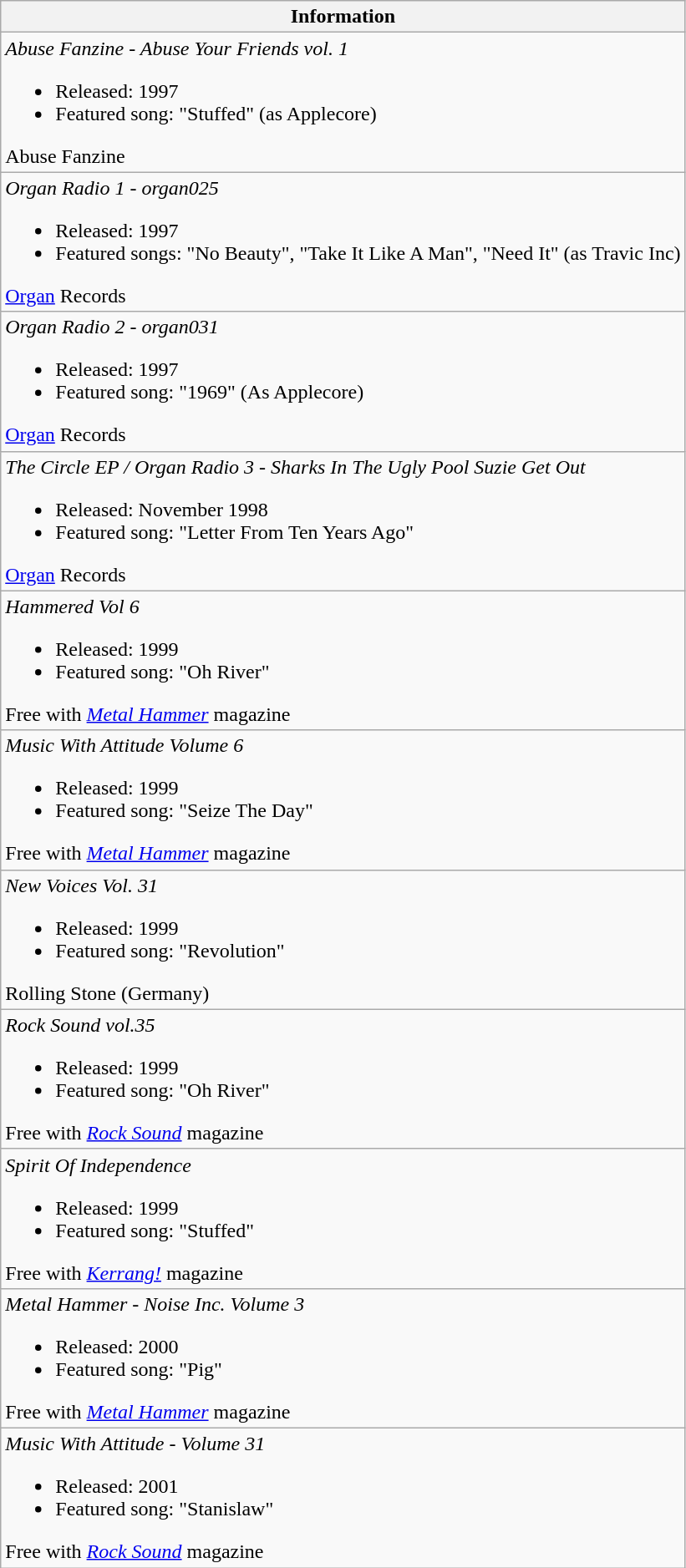<table class="wikitable">
<tr>
<th>Information</th>
</tr>
<tr style="vertical-align:middle;">
<td><em>Abuse Fanzine - Abuse Your Friends vol. 1</em><br><ul><li>Released: 1997</li><li>Featured song: "Stuffed" (as Applecore)</li></ul>Abuse Fanzine</td>
</tr>
<tr style="vertical-align:middle;">
<td><em>Organ Radio 1 - organ025</em><br><ul><li>Released: 1997</li><li>Featured songs: "No Beauty", "Take It Like A Man", "Need It" (as Travic Inc)</li></ul><a href='#'>Organ</a> Records</td>
</tr>
<tr style="vertical-align:middle;">
<td><em>Organ Radio 2 - organ031</em><br><ul><li>Released: 1997</li><li>Featured song: "1969" (As Applecore)</li></ul><a href='#'>Organ</a> Records</td>
</tr>
<tr style="vertical-align:middle;">
<td><em>The Circle EP / Organ Radio 3 - Sharks In The Ugly Pool Suzie Get Out</em><br><ul><li>Released: November 1998</li><li>Featured song: "Letter From Ten Years Ago"</li></ul><a href='#'>Organ</a> Records</td>
</tr>
<tr style="vertical-align:middle;">
<td><em>Hammered Vol 6</em><br><ul><li>Released: 1999</li><li>Featured song: "Oh River"</li></ul>Free with <em><a href='#'>Metal Hammer</a></em> magazine</td>
</tr>
<tr style="vertical-align:middle;">
<td><em>Music With Attitude Volume 6</em><br><ul><li>Released: 1999</li><li>Featured song: "Seize The Day"</li></ul>Free with <em><a href='#'>Metal Hammer</a></em> magazine</td>
</tr>
<tr style="vertical-align:middle;">
<td><em>New Voices Vol. 31</em><br><ul><li>Released: 1999</li><li>Featured song: "Revolution"</li></ul>Rolling Stone (Germany)</td>
</tr>
<tr style="vertical-align:middle;">
<td><em>Rock Sound vol.35</em><br><ul><li>Released: 1999</li><li>Featured song: "Oh River"</li></ul>Free with <em><a href='#'>Rock Sound</a></em> magazine</td>
</tr>
<tr style="vertical-align:middle;">
<td><em>Spirit Of Independence</em><br><ul><li>Released: 1999</li><li>Featured song: "Stuffed"</li></ul>Free with <em><a href='#'>Kerrang!</a></em> magazine</td>
</tr>
<tr style="vertical-align:middle;">
<td><em>Metal Hammer - Noise Inc. Volume 3</em><br><ul><li>Released: 2000</li><li>Featured song: "Pig"</li></ul>Free with <em><a href='#'>Metal Hammer</a></em> magazine</td>
</tr>
<tr style="vertical-align:middle;">
<td><em>Music With Attitude - Volume 31</em><br><ul><li>Released: 2001</li><li>Featured song: "Stanislaw"</li></ul>Free with <em><a href='#'>Rock Sound</a></em> magazine</td>
</tr>
</table>
